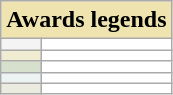<table class="wikitable" style="background-color:#FFFFFF;">
<tr>
<th colspan="2" style="background-color:#EFE4B0;">Awards legends</th>
</tr>
<tr>
<td style="background-color:#F4F4F4;width:20px;"></td>
<td></td>
</tr>
<tr>
<td style="background-color:#EFECD1;width:20px;"></td>
<td></td>
</tr>
<tr>
<td style="background-color:#D6E0CC;width:20px;"></td>
<td></td>
</tr>
<tr>
<td style="background-color:#EDF3F3;width:20px;"></td>
<td></td>
</tr>
<tr>
<td style="background-color:#EBEBE0;width:20px;"></td>
<td></td>
</tr>
</table>
